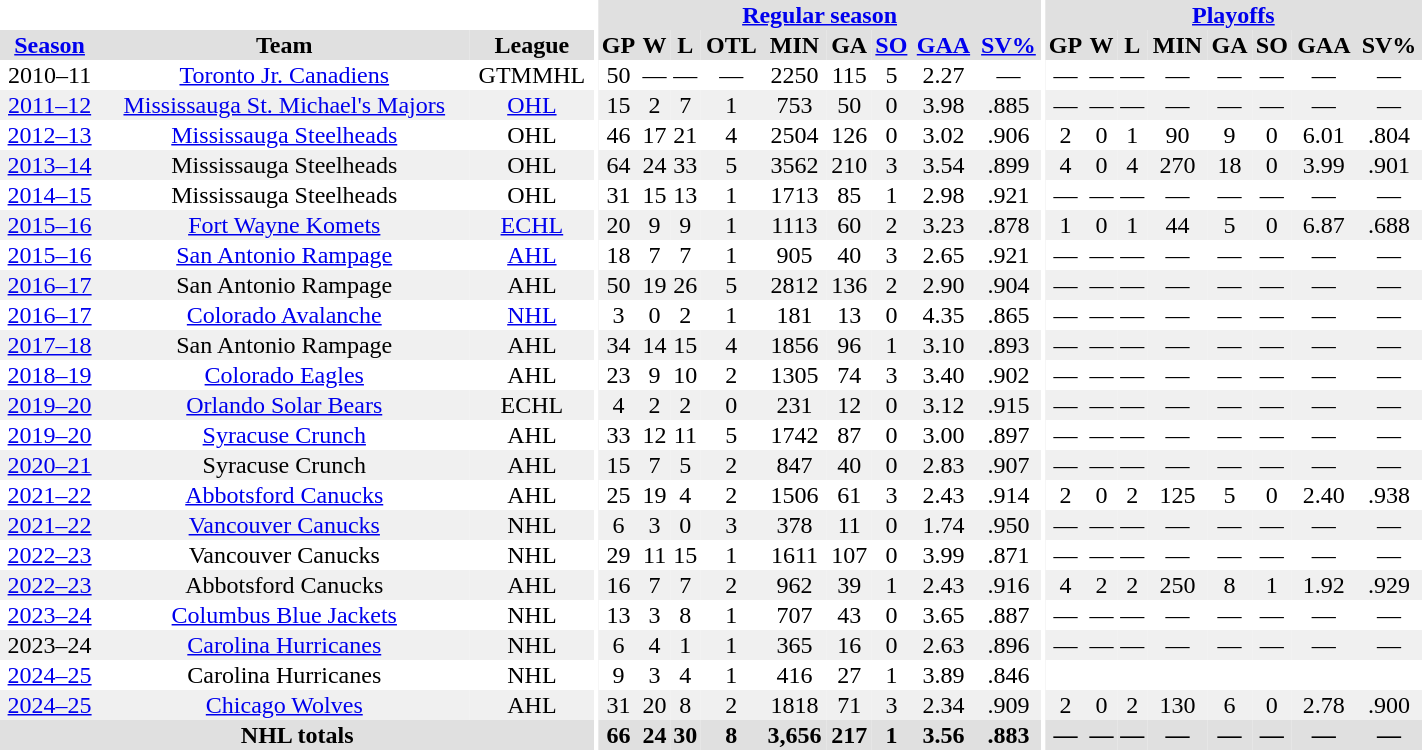<table border="0" cellpadding="1" cellspacing="0" style="width:75%; text-align:center;">
<tr bgcolor="#e0e0e0">
<th colspan="3" bgcolor="#ffffff"></th>
<th rowspan="99" bgcolor="#ffffff"></th>
<th colspan="9" bgcolor="#e0e0e0"><a href='#'>Regular season</a></th>
<th rowspan="99" bgcolor="#ffffff"></th>
<th colspan="8" bgcolor="#e0e0e0"><a href='#'>Playoffs</a></th>
</tr>
<tr bgcolor="#e0e0e0">
<th><a href='#'>Season</a></th>
<th>Team</th>
<th>League</th>
<th>GP</th>
<th>W</th>
<th>L</th>
<th>OTL</th>
<th>MIN</th>
<th>GA</th>
<th><a href='#'>SO</a></th>
<th><a href='#'>GAA</a></th>
<th><a href='#'>SV%</a></th>
<th>GP</th>
<th>W</th>
<th>L</th>
<th>MIN</th>
<th>GA</th>
<th>SO</th>
<th>GAA</th>
<th>SV%</th>
</tr>
<tr>
<td>2010–11</td>
<td><a href='#'>Toronto Jr. Canadiens</a></td>
<td>GTMMHL</td>
<td>50</td>
<td>—</td>
<td>—</td>
<td>—</td>
<td>2250</td>
<td>115</td>
<td>5</td>
<td>2.27</td>
<td>—</td>
<td>—</td>
<td>—</td>
<td>—</td>
<td>—</td>
<td>—</td>
<td>—</td>
<td>—</td>
<td>—</td>
</tr>
<tr bgcolor="#f0f0f0">
<td><a href='#'>2011–12</a></td>
<td><a href='#'>Mississauga St. Michael's Majors</a></td>
<td><a href='#'>OHL</a></td>
<td>15</td>
<td>2</td>
<td>7</td>
<td>1</td>
<td>753</td>
<td>50</td>
<td>0</td>
<td>3.98</td>
<td>.885</td>
<td>—</td>
<td>—</td>
<td>—</td>
<td>—</td>
<td>—</td>
<td>—</td>
<td>—</td>
<td>—</td>
</tr>
<tr>
<td><a href='#'>2012–13</a></td>
<td><a href='#'>Mississauga Steelheads</a></td>
<td>OHL</td>
<td>46</td>
<td>17</td>
<td>21</td>
<td>4</td>
<td>2504</td>
<td>126</td>
<td>0</td>
<td>3.02</td>
<td>.906</td>
<td>2</td>
<td>0</td>
<td>1</td>
<td>90</td>
<td>9</td>
<td>0</td>
<td>6.01</td>
<td>.804</td>
</tr>
<tr bgcolor="#f0f0f0">
<td><a href='#'>2013–14</a></td>
<td>Mississauga Steelheads</td>
<td>OHL</td>
<td>64</td>
<td>24</td>
<td>33</td>
<td>5</td>
<td>3562</td>
<td>210</td>
<td>3</td>
<td>3.54</td>
<td>.899</td>
<td>4</td>
<td>0</td>
<td>4</td>
<td>270</td>
<td>18</td>
<td>0</td>
<td>3.99</td>
<td>.901</td>
</tr>
<tr>
<td><a href='#'>2014–15</a></td>
<td>Mississauga Steelheads</td>
<td>OHL</td>
<td>31</td>
<td>15</td>
<td>13</td>
<td>1</td>
<td>1713</td>
<td>85</td>
<td>1</td>
<td>2.98</td>
<td>.921</td>
<td>—</td>
<td>—</td>
<td>—</td>
<td>—</td>
<td>—</td>
<td>—</td>
<td>—</td>
<td>—</td>
</tr>
<tr bgcolor="#f0f0f0">
<td><a href='#'>2015–16</a></td>
<td><a href='#'>Fort Wayne Komets</a></td>
<td><a href='#'>ECHL</a></td>
<td>20</td>
<td>9</td>
<td>9</td>
<td>1</td>
<td>1113</td>
<td>60</td>
<td>2</td>
<td>3.23</td>
<td>.878</td>
<td>1</td>
<td>0</td>
<td>1</td>
<td>44</td>
<td>5</td>
<td>0</td>
<td>6.87</td>
<td>.688</td>
</tr>
<tr>
<td><a href='#'>2015–16</a></td>
<td><a href='#'>San Antonio Rampage</a></td>
<td><a href='#'>AHL</a></td>
<td>18</td>
<td>7</td>
<td>7</td>
<td>1</td>
<td>905</td>
<td>40</td>
<td>3</td>
<td>2.65</td>
<td>.921</td>
<td>—</td>
<td>—</td>
<td>—</td>
<td>—</td>
<td>—</td>
<td>—</td>
<td>—</td>
<td>—</td>
</tr>
<tr bgcolor="#f0f0f0">
<td><a href='#'>2016–17</a></td>
<td>San Antonio Rampage</td>
<td>AHL</td>
<td>50</td>
<td>19</td>
<td>26</td>
<td>5</td>
<td>2812</td>
<td>136</td>
<td>2</td>
<td>2.90</td>
<td>.904</td>
<td>—</td>
<td>—</td>
<td>—</td>
<td>—</td>
<td>—</td>
<td>—</td>
<td>—</td>
<td>—</td>
</tr>
<tr>
<td><a href='#'>2016–17</a></td>
<td><a href='#'>Colorado Avalanche</a></td>
<td><a href='#'>NHL</a></td>
<td>3</td>
<td>0</td>
<td>2</td>
<td>1</td>
<td>181</td>
<td>13</td>
<td>0</td>
<td>4.35</td>
<td>.865</td>
<td>—</td>
<td>—</td>
<td>—</td>
<td>—</td>
<td>—</td>
<td>—</td>
<td>—</td>
<td>—</td>
</tr>
<tr bgcolor="#f0f0f0">
<td><a href='#'>2017–18</a></td>
<td>San Antonio Rampage</td>
<td>AHL</td>
<td>34</td>
<td>14</td>
<td>15</td>
<td>4</td>
<td>1856</td>
<td>96</td>
<td>1</td>
<td>3.10</td>
<td>.893</td>
<td>—</td>
<td>—</td>
<td>—</td>
<td>—</td>
<td>—</td>
<td>—</td>
<td>—</td>
<td>—</td>
</tr>
<tr>
<td><a href='#'>2018–19</a></td>
<td><a href='#'>Colorado Eagles</a></td>
<td>AHL</td>
<td>23</td>
<td>9</td>
<td>10</td>
<td>2</td>
<td>1305</td>
<td>74</td>
<td>3</td>
<td>3.40</td>
<td>.902</td>
<td>—</td>
<td>—</td>
<td>—</td>
<td>—</td>
<td>—</td>
<td>—</td>
<td>—</td>
<td>—</td>
</tr>
<tr bgcolor="#f0f0f0">
<td><a href='#'>2019–20</a></td>
<td><a href='#'>Orlando Solar Bears</a></td>
<td>ECHL</td>
<td>4</td>
<td>2</td>
<td>2</td>
<td>0</td>
<td>231</td>
<td>12</td>
<td>0</td>
<td>3.12</td>
<td>.915</td>
<td>—</td>
<td>—</td>
<td>—</td>
<td>—</td>
<td>—</td>
<td>—</td>
<td>—</td>
<td>—</td>
</tr>
<tr>
<td><a href='#'>2019–20</a></td>
<td><a href='#'>Syracuse Crunch</a></td>
<td>AHL</td>
<td>33</td>
<td>12</td>
<td>11</td>
<td>5</td>
<td>1742</td>
<td>87</td>
<td>0</td>
<td>3.00</td>
<td>.897</td>
<td>—</td>
<td>—</td>
<td>—</td>
<td>—</td>
<td>—</td>
<td>—</td>
<td>—</td>
<td>—</td>
</tr>
<tr bgcolor="#f0f0f0">
<td><a href='#'>2020–21</a></td>
<td>Syracuse Crunch</td>
<td>AHL</td>
<td>15</td>
<td>7</td>
<td>5</td>
<td>2</td>
<td>847</td>
<td>40</td>
<td>0</td>
<td>2.83</td>
<td>.907</td>
<td>—</td>
<td>—</td>
<td>—</td>
<td>—</td>
<td>—</td>
<td>—</td>
<td>—</td>
<td>—</td>
</tr>
<tr>
<td><a href='#'>2021–22</a></td>
<td><a href='#'>Abbotsford Canucks</a></td>
<td>AHL</td>
<td>25</td>
<td>19</td>
<td>4</td>
<td>2</td>
<td>1506</td>
<td>61</td>
<td>3</td>
<td>2.43</td>
<td>.914</td>
<td>2</td>
<td>0</td>
<td>2</td>
<td>125</td>
<td>5</td>
<td>0</td>
<td>2.40</td>
<td>.938</td>
</tr>
<tr bgcolor="#f0f0f0">
<td><a href='#'>2021–22</a></td>
<td><a href='#'>Vancouver Canucks</a></td>
<td>NHL</td>
<td>6</td>
<td>3</td>
<td>0</td>
<td>3</td>
<td>378</td>
<td>11</td>
<td>0</td>
<td>1.74</td>
<td>.950</td>
<td>—</td>
<td>—</td>
<td>—</td>
<td>—</td>
<td>—</td>
<td>—</td>
<td>—</td>
<td>—</td>
</tr>
<tr>
<td><a href='#'>2022–23</a></td>
<td>Vancouver Canucks</td>
<td>NHL</td>
<td>29</td>
<td>11</td>
<td>15</td>
<td>1</td>
<td>1611</td>
<td>107</td>
<td>0</td>
<td>3.99</td>
<td>.871</td>
<td>—</td>
<td>—</td>
<td>—</td>
<td>—</td>
<td>—</td>
<td>—</td>
<td>—</td>
<td>—</td>
</tr>
<tr bgcolor="#f0f0f0">
<td><a href='#'>2022–23</a></td>
<td>Abbotsford Canucks</td>
<td>AHL</td>
<td>16</td>
<td>7</td>
<td>7</td>
<td>2</td>
<td>962</td>
<td>39</td>
<td>1</td>
<td>2.43</td>
<td>.916</td>
<td>4</td>
<td>2</td>
<td>2</td>
<td>250</td>
<td>8</td>
<td>1</td>
<td>1.92</td>
<td>.929</td>
</tr>
<tr>
<td><a href='#'>2023–24</a></td>
<td><a href='#'>Columbus Blue Jackets</a></td>
<td>NHL</td>
<td>13</td>
<td>3</td>
<td>8</td>
<td>1</td>
<td>707</td>
<td>43</td>
<td>0</td>
<td>3.65</td>
<td>.887</td>
<td>—</td>
<td>—</td>
<td>—</td>
<td>—</td>
<td>—</td>
<td>—</td>
<td>—</td>
<td>—</td>
</tr>
<tr bgcolor="#f0f0f0">
<td>2023–24</td>
<td><a href='#'>Carolina Hurricanes</a></td>
<td>NHL</td>
<td>6</td>
<td>4</td>
<td>1</td>
<td>1</td>
<td>365</td>
<td>16</td>
<td>0</td>
<td>2.63</td>
<td>.896</td>
<td>—</td>
<td>—</td>
<td>—</td>
<td>—</td>
<td>—</td>
<td>—</td>
<td>—</td>
<td>—</td>
</tr>
<tr>
<td><a href='#'>2024–25</a></td>
<td>Carolina Hurricanes</td>
<td>NHL</td>
<td>9</td>
<td>3</td>
<td>4</td>
<td>1</td>
<td>416</td>
<td>27</td>
<td>1</td>
<td>3.89</td>
<td>.846</td>
<td></td>
<td></td>
<td></td>
<td></td>
<td></td>
<td></td>
<td></td>
<td></td>
</tr>
<tr bgcolor="#f0f0f0">
<td><a href='#'>2024–25</a></td>
<td><a href='#'>Chicago Wolves</a></td>
<td>AHL</td>
<td>31</td>
<td>20</td>
<td>8</td>
<td>2</td>
<td>1818</td>
<td>71</td>
<td>3</td>
<td>2.34</td>
<td>.909</td>
<td>2</td>
<td>0</td>
<td>2</td>
<td>130</td>
<td>6</td>
<td>0</td>
<td>2.78</td>
<td>.900</td>
</tr>
<tr bgcolor="#e0e0e0">
<th colspan="3">NHL totals</th>
<th>66</th>
<th>24</th>
<th>30</th>
<th>8</th>
<th>3,656</th>
<th>217</th>
<th>1</th>
<th>3.56</th>
<th>.883</th>
<th>—</th>
<th>—</th>
<th>—</th>
<th>—</th>
<th>—</th>
<th>—</th>
<th>—</th>
<th>—</th>
</tr>
</table>
